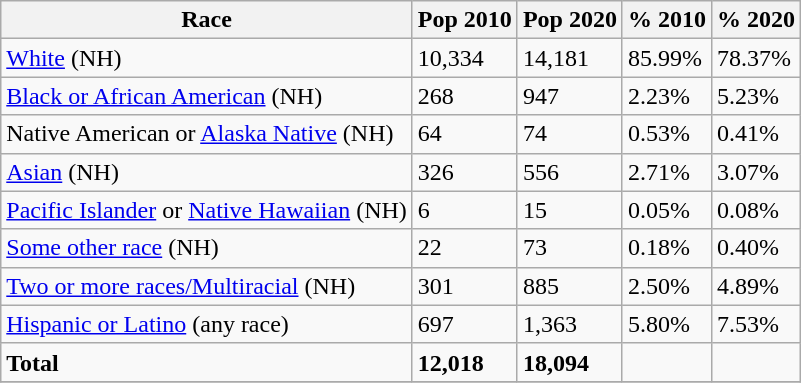<table class="wikitable">
<tr>
<th>Race</th>
<th>Pop 2010</th>
<th>Pop 2020</th>
<th>% 2010</th>
<th>% 2020</th>
</tr>
<tr>
<td><a href='#'>White</a> (NH)</td>
<td>10,334</td>
<td>14,181</td>
<td>85.99%</td>
<td>78.37%</td>
</tr>
<tr>
<td><a href='#'>Black or African American</a> (NH)</td>
<td>268</td>
<td>947</td>
<td>2.23%</td>
<td>5.23%</td>
</tr>
<tr>
<td>Native American or <a href='#'>Alaska Native</a> (NH)</td>
<td>64</td>
<td>74</td>
<td>0.53%</td>
<td>0.41%</td>
</tr>
<tr>
<td><a href='#'>Asian</a> (NH)</td>
<td>326</td>
<td>556</td>
<td>2.71%</td>
<td>3.07%</td>
</tr>
<tr>
<td><a href='#'>Pacific Islander</a> or <a href='#'>Native Hawaiian</a> (NH)</td>
<td>6</td>
<td>15</td>
<td>0.05%</td>
<td>0.08%</td>
</tr>
<tr>
<td><a href='#'>Some other race</a> (NH)</td>
<td>22</td>
<td>73</td>
<td>0.18%</td>
<td>0.40%</td>
</tr>
<tr>
<td><a href='#'>Two or more races/Multiracial</a> (NH)</td>
<td>301</td>
<td>885</td>
<td>2.50%</td>
<td>4.89%</td>
</tr>
<tr>
<td><a href='#'>Hispanic or Latino</a> (any race)</td>
<td>697</td>
<td>1,363</td>
<td>5.80%</td>
<td>7.53%</td>
</tr>
<tr>
<td><strong>Total</strong></td>
<td><strong>12,018</strong></td>
<td><strong>18,094</strong></td>
<td></td>
<td></td>
</tr>
<tr>
</tr>
</table>
